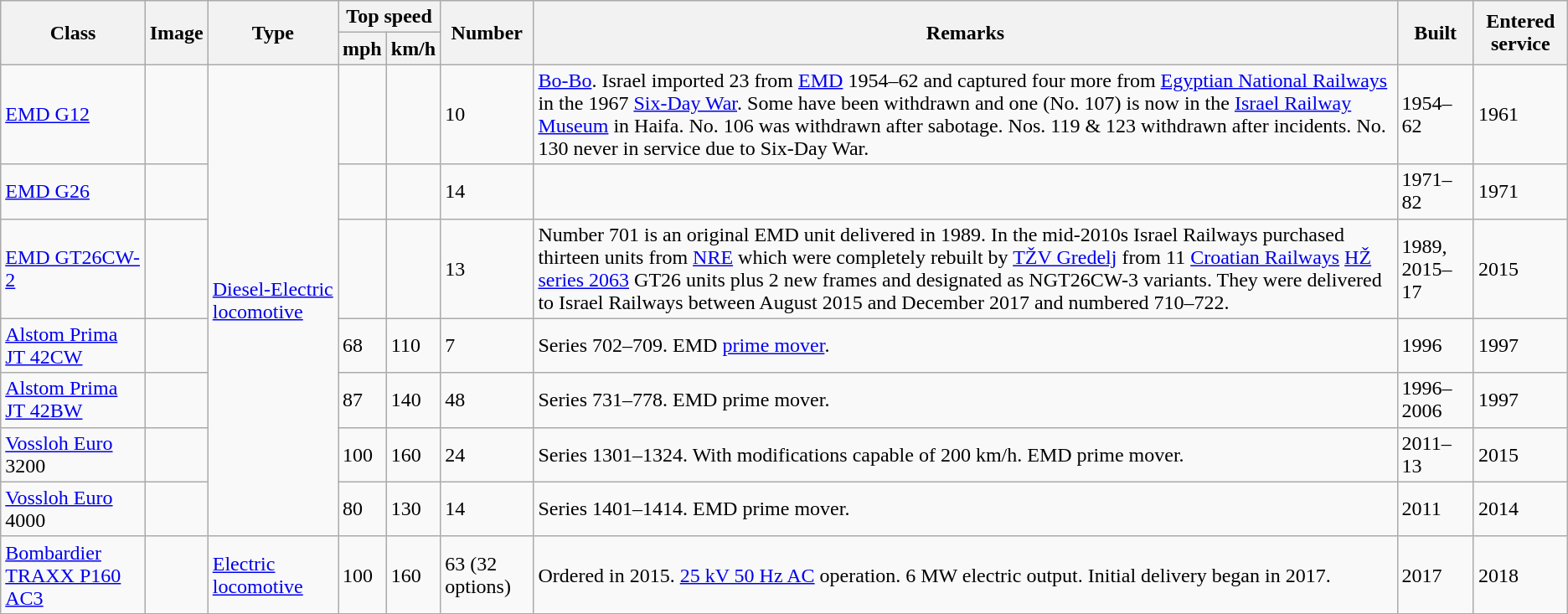<table class="wikitable">
<tr style="background:#f9f9f9;">
<th rowspan="2">Class</th>
<th rowspan="2">Image</th>
<th rowspan="2">Type</th>
<th colspan="2">Top speed</th>
<th rowspan="2">Number</th>
<th rowspan="2">Remarks</th>
<th rowspan="2">Built</th>
<th rowspan="2">Entered service</th>
</tr>
<tr style="background:#f9f9f9;">
<th>mph</th>
<th>km/h</th>
</tr>
<tr>
<td><a href='#'>EMD G12</a></td>
<td></td>
<td rowspan="7"><a href='#'>Diesel-Electric locomotive</a></td>
<td></td>
<td></td>
<td>10</td>
<td><a href='#'>Bo-Bo</a>. Israel imported 23 from <a href='#'>EMD</a> 1954–62 and captured four more from <a href='#'>Egyptian National Railways</a> in the 1967 <a href='#'>Six-Day War</a>. Some have been withdrawn and one (No. 107) is now in the <a href='#'>Israel Railway Museum</a> in Haifa. No. 106 was withdrawn after sabotage. Nos. 119 & 123 withdrawn after incidents. No. 130 never in service due to Six-Day War.</td>
<td>1954–62</td>
<td>1961</td>
</tr>
<tr>
<td><a href='#'>EMD G26</a></td>
<td></td>
<td></td>
<td></td>
<td>14</td>
<td></td>
<td>1971–82</td>
<td>1971</td>
</tr>
<tr>
<td><a href='#'>EMD GT26CW-2</a></td>
<td></td>
<td></td>
<td></td>
<td>13</td>
<td>Number 701 is an original EMD unit delivered in 1989. In the mid-2010s Israel Railways purchased thirteen units from <a href='#'>NRE</a> which were completely rebuilt by <a href='#'>TŽV Gredelj</a> from 11 <a href='#'>Croatian Railways</a> <a href='#'>HŽ series 2063</a> GT26 units plus 2 new frames and designated as NGT26CW-3 variants. They were delivered to Israel Railways between August 2015 and December 2017 and numbered 710–722.</td>
<td>1989, 2015–17</td>
<td>2015</td>
</tr>
<tr>
<td><a href='#'>Alstom Prima JT 42CW</a></td>
<td></td>
<td>68</td>
<td>110</td>
<td>7</td>
<td>Series 702–709. EMD <a href='#'>prime mover</a>.</td>
<td>1996</td>
<td>1997</td>
</tr>
<tr>
<td><a href='#'>Alstom Prima JT 42BW</a></td>
<td></td>
<td>87</td>
<td>140</td>
<td>48</td>
<td>Series 731–778. EMD prime mover.</td>
<td>1996–2006</td>
<td>1997</td>
</tr>
<tr>
<td><a href='#'>Vossloh Euro</a> 3200</td>
<td></td>
<td>100</td>
<td>160</td>
<td>24</td>
<td>Series 1301–1324. With modifications capable of 200 km/h. EMD prime mover.</td>
<td>2011–13</td>
<td>2015</td>
</tr>
<tr>
<td><a href='#'>Vossloh Euro</a> 4000</td>
<td></td>
<td>80</td>
<td>130</td>
<td>14</td>
<td>Series 1401–1414. EMD prime mover.</td>
<td>2011</td>
<td>2014</td>
</tr>
<tr>
<td><a href='#'>Bombardier TRAXX P160 AC3</a></td>
<td></td>
<td><a href='#'>Electric locomotive</a></td>
<td>100</td>
<td>160</td>
<td>63 (32 options)</td>
<td>Ordered in 2015. <a href='#'>25 kV 50 Hz AC</a> operation. 6 MW electric output. Initial delivery began in 2017.</td>
<td>2017</td>
<td>2018</td>
</tr>
</table>
